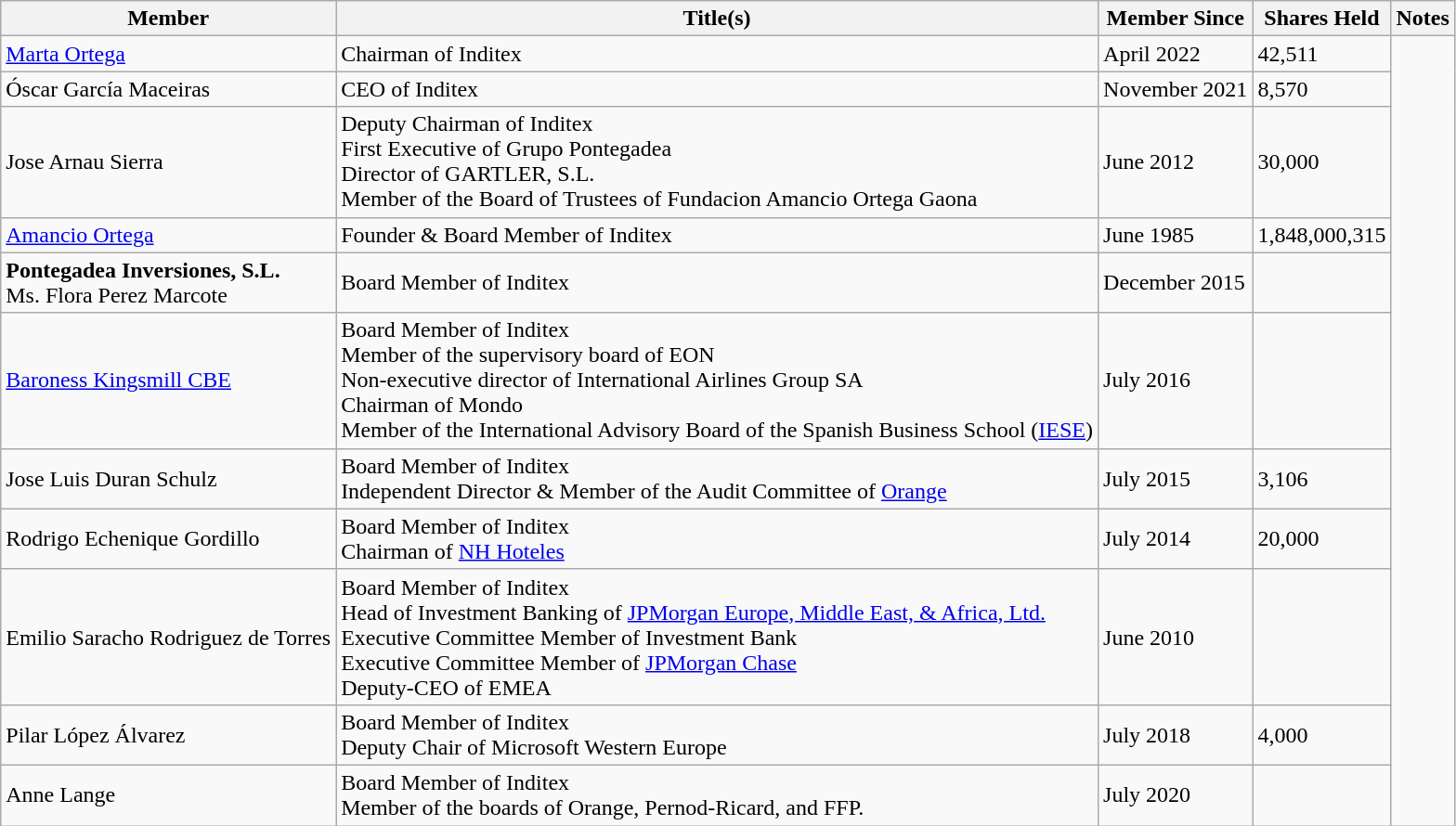<table class= "wikitable sortable">
<tr>
<th>Member</th>
<th>Title(s)</th>
<th>Member Since</th>
<th class= "unsortable">Shares Held</th>
<th class= "unsortable">Notes</th>
</tr>
<tr>
<td><a href='#'>Marta Ortega</a></td>
<td>Chairman of Inditex</td>
<td>April 2022</td>
<td>42,511</td>
<td rowspan="11"></td>
</tr>
<tr>
<td>Óscar García Maceiras</td>
<td>CEO of Inditex</td>
<td>November 2021</td>
<td>8,570</td>
</tr>
<tr>
<td>Jose Arnau Sierra</td>
<td>Deputy Chairman of Inditex <br>First Executive of Grupo Pontegadea <br>Director of GARTLER, S.L. <br>Member of the Board of Trustees of Fundacion Amancio Ortega Gaona</td>
<td>June 2012</td>
<td>30,000</td>
</tr>
<tr>
<td><a href='#'>Amancio Ortega</a></td>
<td>Founder & Board Member of Inditex</td>
<td>June 1985</td>
<td>1,848,000,315</td>
</tr>
<tr>
<td><strong>Pontegadea Inversiones, S.L.</strong> <br>Ms. Flora Perez Marcote</td>
<td>Board Member of Inditex</td>
<td>December 2015</td>
<td></td>
</tr>
<tr>
<td><a href='#'>Baroness Kingsmill CBE</a></td>
<td>Board Member of Inditex <br>Member of the supervisory board of EON <br>Non-executive director of International Airlines Group SA <br>Chairman of Mondo <br>Member of the International Advisory Board of the Spanish Business School (<a href='#'>IESE</a>)</td>
<td>July 2016</td>
<td></td>
</tr>
<tr>
<td>Jose Luis Duran Schulz</td>
<td>Board Member of Inditex <br>Independent Director & Member of the Audit Committee of <a href='#'>Orange</a></td>
<td>July 2015</td>
<td>3,106</td>
</tr>
<tr>
<td>Rodrigo Echenique Gordillo</td>
<td>Board Member of Inditex <br>Chairman of <a href='#'>NH Hoteles</a></td>
<td>July 2014</td>
<td>20,000</td>
</tr>
<tr>
<td>Emilio Saracho Rodriguez de Torres</td>
<td>Board Member of Inditex <br>Head of Investment Banking of <a href='#'>JPMorgan Europe, Middle East, & Africa, Ltd.</a> <br>Executive Committee Member of Investment Bank <br>Executive Committee Member of <a href='#'>JPMorgan Chase</a> <br>Deputy-CEO of EMEA</td>
<td>June 2010</td>
<td></td>
</tr>
<tr>
<td>Pilar López Álvarez</td>
<td>Board Member of Inditex<br>Deputy Chair of Microsoft Western Europe</td>
<td>July 2018</td>
<td>4,000</td>
</tr>
<tr>
<td>Anne Lange</td>
<td>Board Member of Inditex<br>Member of the boards of Orange, Pernod-Ricard, and FFP.</td>
<td>July 2020</td>
<td></td>
</tr>
</table>
